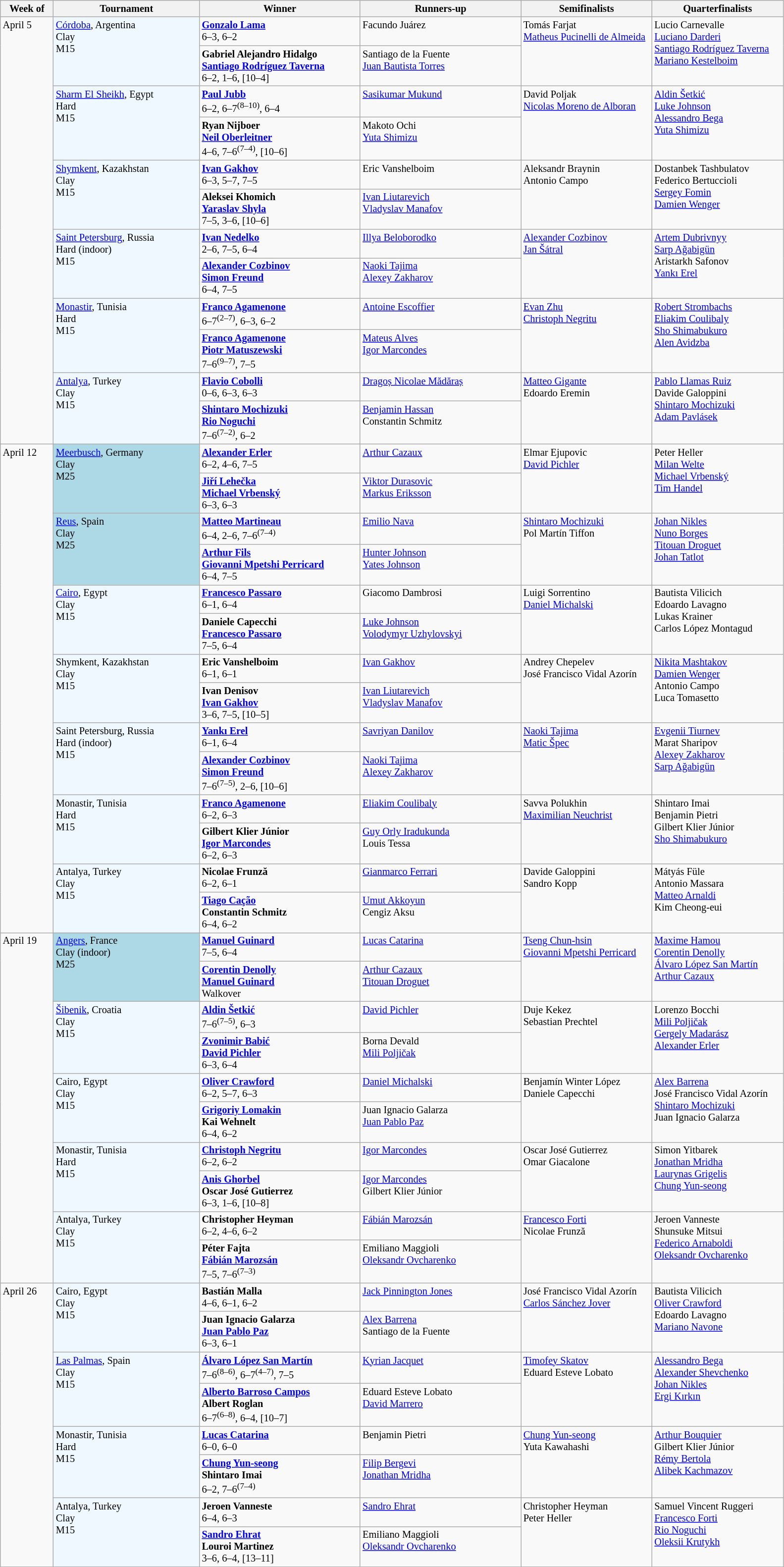<table class="wikitable" style="font-size:85%;">
<tr>
<th width="65">Week of</th>
<th style="width:190px;">Tournament</th>
<th style="width:210px;">Winner</th>
<th style="width:210px;">Runners-up</th>
<th style="width:170px;">Semifinalists</th>
<th style="width:170px;">Quarterfinalists</th>
</tr>
<tr style="vertical-align:top">
<td rowspan=12>April 5</td>
<td rowspan="2" style="background:#f0f8ff;"><a href='#'>Córdoba</a>, Argentina <br> Clay <br> M15 <br> </td>
<td><strong> <a href='#'>Gonzalo Lama</a></strong><br>6–3, 6–2</td>
<td> Facundo Juárez</td>
<td rowspan=2> Tomás Farjat <br>  <a href='#'>Matheus Pucinelli de Almeida</a></td>
<td rowspan=2> Lucio Carnevalle <br>  <a href='#'>Luciano Darderi</a> <br>  <a href='#'>Santiago Rodríguez Taverna</a> <br>  <a href='#'>Mariano Kestelboim</a></td>
</tr>
<tr style="vertical-align:top">
<td><strong> Gabriel Alejandro Hidalgo <br>  <a href='#'>Santiago Rodríguez Taverna</a></strong> <br> 6–2, 1–6, [10–4]</td>
<td> Santiago de la Fuente <br>  <a href='#'>Juan Bautista Torres</a></td>
</tr>
<tr style="vertical-align:top">
<td rowspan="2" style="background:#f0f8ff;"><a href='#'>Sharm El Sheikh</a>, Egypt <br> Hard <br> M15 <br> </td>
<td><strong> <a href='#'>Paul Jubb</a></strong> <br> 6–2, 6–7<sup>(8–10)</sup>, 6–4</td>
<td> <a href='#'>Sasikumar Mukund</a></td>
<td rowspan=2> David Poljak <br>  <a href='#'>Nicolas Moreno de Alboran</a></td>
<td rowspan=2> <a href='#'>Aldin Šetkić</a> <br>  <a href='#'>Luke Johnson</a> <br>  <a href='#'>Alessandro Bega</a> <br>  <a href='#'>Yuta Shimizu</a></td>
</tr>
<tr style="vertical-align:top">
<td><strong> Ryan Nijboer <br>  <a href='#'>Neil Oberleitner</a></strong> <br> 4–6, 7–6<sup>(7–4)</sup>, [10–6]</td>
<td> Makoto Ochi <br>  <a href='#'>Yuta Shimizu</a></td>
</tr>
<tr style="vertical-align:top">
<td rowspan="2" style="background:#f0f8ff;"><a href='#'>Shymkent</a>, Kazakhstan <br> Clay <br> M15 <br> </td>
<td><strong> <a href='#'>Ivan Gakhov</a></strong> <br> 6–3, 5–7, 7–5</td>
<td> Eric Vanshelboim</td>
<td rowspan=2> Aleksandr Braynin <br>  Antonio Campo</td>
<td rowspan=2> Dostanbek Tashbulatov <br>  Federico Bertuccioli <br>  <a href='#'>Sergey Fomin</a> <br>  <a href='#'>Damien Wenger</a></td>
</tr>
<tr style="vertical-align:top">
<td><strong> Aleksei Khomich <br>  <a href='#'>Yaraslav Shyla</a></strong> <br> 7–5, 3–6, [10–6]</td>
<td> <a href='#'>Ivan Liutarevich</a> <br>  <a href='#'>Vladyslav Manafov</a></td>
</tr>
<tr style="vertical-align:top">
<td rowspan="2" style="background:#f0f8ff;"><a href='#'>Saint Petersburg</a>, Russia <br> Hard (indoor) <br> M15 <br> </td>
<td><strong> <a href='#'>Ivan Nedelko</a></strong> <br> 2–6, 7–5, 6–4</td>
<td> <a href='#'>Illya Beloborodko</a></td>
<td rowspan=2> <a href='#'>Alexander Cozbinov</a> <br>  <a href='#'>Jan Šátral</a></td>
<td rowspan=2> <a href='#'>Artem Dubrivnyy</a> <br>  <a href='#'>Sarp Ağabigün</a> <br>  Aristarkh Safonov <br>  <a href='#'>Yankı Erel</a></td>
</tr>
<tr style="vertical-align:top">
<td><strong> <a href='#'>Alexander Cozbinov</a> <br>  <a href='#'>Simon Freund</a></strong> <br> 6–4, 7–5</td>
<td> <a href='#'>Naoki Tajima</a> <br>  <a href='#'>Alexey Zakharov</a></td>
</tr>
<tr style="vertical-align:top">
<td rowspan="2" style="background:#f0f8ff;"><a href='#'>Monastir</a>, Tunisia <br> Hard <br> M15 <br> </td>
<td><strong> <a href='#'>Franco Agamenone</a></strong> <br> 6–7<sup>(2–7)</sup>, 6–3, 6–2</td>
<td> <a href='#'>Antoine Escoffier</a></td>
<td rowspan=2> <a href='#'>Evan Zhu</a> <br>  <a href='#'>Christoph Negritu</a></td>
<td rowspan=2> <a href='#'>Robert Strombachs</a> <br>  <a href='#'>Eliakim Coulibaly</a> <br>  <a href='#'>Sho Shimabukuro</a> <br>  <a href='#'>Alen Avidzba</a></td>
</tr>
<tr style="vertical-align:top">
<td><strong> <a href='#'>Franco Agamenone</a> <br>  <a href='#'>Piotr Matuszewski</a></strong> <br> 7–6<sup>(9–7)</sup>, 7–5</td>
<td> <a href='#'>Mateus Alves</a> <br>  <a href='#'>Igor Marcondes</a></td>
</tr>
<tr style="vertical-align:top">
<td rowspan="2" style="background:#f0f8ff;"><a href='#'>Antalya</a>, Turkey <br> Clay <br> M15 <br> </td>
<td><strong> <a href='#'>Flavio Cobolli</a></strong> <br> 0–6, 6–3, 6–3</td>
<td> <a href='#'>Dragoș Nicolae Mădăraș</a></td>
<td rowspan=2> <a href='#'>Matteo Gigante</a> <br>  Edoardo Eremin</td>
<td rowspan=2> <a href='#'>Pablo Llamas Ruiz</a> <br>  Davide Galoppini <br>  <a href='#'>Shintaro Mochizuki</a> <br>  <a href='#'>Adam Pavlásek</a></td>
</tr>
<tr style="vertical-align:top">
<td><strong> <a href='#'>Shintaro Mochizuki</a> <br>  <a href='#'>Rio Noguchi</a></strong> <br> 7–6<sup>(7–2)</sup>, 6–2</td>
<td> <a href='#'>Benjamin Hassan</a> <br>  Constantin Schmitz</td>
</tr>
<tr style="vertical-align:top">
<td rowspan=14>April 12</td>
<td rowspan="2" style="background:lightblue;"><a href='#'>Meerbusch</a>, Germany <br> Clay <br> M25 <br> </td>
<td><strong> <a href='#'>Alexander Erler</a></strong> <br> 6–2, 4–6, 7–5</td>
<td> <a href='#'>Arthur Cazaux</a></td>
<td rowspan=2> Elmar Ejupovic <br>  <a href='#'>David Pichler</a></td>
<td rowspan=2> Peter Heller <br>  <a href='#'>Milan Welte</a> <br>  <a href='#'>Michael Vrbenský</a> <br>  <a href='#'>Tim Handel</a></td>
</tr>
<tr style="vertical-align:top">
<td><strong> <a href='#'>Jiří Lehečka</a> <br>  <a href='#'>Michael Vrbenský</a></strong> <br> 6–3, 6–3</td>
<td> <a href='#'>Viktor Durasovic</a> <br>  <a href='#'>Markus Eriksson</a></td>
</tr>
<tr style="vertical-align:top">
<td rowspan="2" style="background:lightblue;"><a href='#'>Reus</a>, Spain <br> Clay <br> M25 <br> </td>
<td><strong> <a href='#'>Matteo Martineau</a></strong> <br> 6–4, 2–6, 7–6<sup>(7–4)</sup></td>
<td> <a href='#'>Emilio Nava</a></td>
<td rowspan=2> <a href='#'>Shintaro Mochizuki</a> <br>  Pol Martín Tiffon</td>
<td rowspan=2> <a href='#'>Johan Nikles</a> <br>  <a href='#'>Nuno Borges</a> <br>  <a href='#'>Titouan Droguet</a> <br>  <a href='#'>Johan Tatlot</a></td>
</tr>
<tr style="vertical-align:top">
<td><strong> <a href='#'>Arthur Fils</a> <br>  <a href='#'>Giovanni Mpetshi Perricard</a></strong> <br> 6–4, 7–5</td>
<td> <a href='#'>Hunter Johnson</a> <br>  <a href='#'>Yates Johnson</a></td>
</tr>
<tr style="vertical-align:top">
<td rowspan="2" style="background:#f0f8ff;"><a href='#'>Cairo</a>, Egypt <br> Clay <br> M15 <br> </td>
<td><strong> <a href='#'>Francesco Passaro</a></strong> <br> 6–1, 6–4</td>
<td> Giacomo Dambrosi</td>
<td rowspan=2> Luigi Sorrentino <br>  <a href='#'>Daniel Michalski</a></td>
<td rowspan=2> Bautista Vilicich <br>  Edoardo Lavagno <br>  Lukas Krainer <br>  Carlos López Montagud</td>
</tr>
<tr style="vertical-align:top">
<td><strong> Daniele Capecchi <br>  <a href='#'>Francesco Passaro</a></strong> <br> 7–5, 6–4</td>
<td> <a href='#'>Luke Johnson</a> <br>  <a href='#'>Volodymyr Uzhylovskyi</a></td>
</tr>
<tr style="vertical-align:top">
<td rowspan="2" style="background:#f0f8ff;">Shymkent, Kazakhstan <br> Clay <br> M15 <br> </td>
<td><strong> Eric Vanshelboim</strong> <br> 6–1, 6–1</td>
<td> <a href='#'>Ivan Gakhov</a></td>
<td rowspan=2> Andrey Chepelev <br>  José Francisco Vidal Azorín</td>
<td rowspan=2> <a href='#'>Nikita Mashtakov</a> <br>  <a href='#'>Damien Wenger</a> <br>  Antonio Campo <br>  Luca Tomasetto</td>
</tr>
<tr style="vertical-align:top">
<td><strong> Ivan Denisov <br>  <a href='#'>Ivan Gakhov</a></strong> <br> 3–6, 7–5, [10–5]</td>
<td> <a href='#'>Ivan Liutarevich</a> <br>  <a href='#'>Vladyslav Manafov</a></td>
</tr>
<tr style="vertical-align:top">
<td rowspan="2" style="background:#f0f8ff;">Saint Petersburg, Russia <br> Hard (indoor) <br> M15 <br> </td>
<td><strong> <a href='#'>Yankı Erel</a></strong> <br> 6–1, 6–4</td>
<td> <a href='#'>Savriyan Danilov</a></td>
<td rowspan=2> <a href='#'>Naoki Tajima</a> <br>  <a href='#'>Matic Špec</a></td>
<td rowspan=2> <a href='#'>Evgenii Tiurnev</a> <br>  Marat Sharipov <br>  <a href='#'>Alexey Zakharov</a> <br>  <a href='#'>Sarp Ağabigün</a></td>
</tr>
<tr style="vertical-align:top">
<td><strong> <a href='#'>Alexander Cozbinov</a> <br>  <a href='#'>Simon Freund</a></strong> <br> 7–6<sup>(7–5)</sup>, 2–6, [10–6]</td>
<td> <a href='#'>Naoki Tajima</a> <br>  <a href='#'>Alexey Zakharov</a></td>
</tr>
<tr style="vertical-align:top">
<td rowspan="2" style="background:#f0f8ff;">Monastir, Tunisia <br> Hard <br> M15 <br> </td>
<td><strong> <a href='#'>Franco Agamenone</a></strong> <br> 6–2, 6–3</td>
<td> <a href='#'>Eliakim Coulibaly</a></td>
<td rowspan=2> Savva Polukhin <br>  <a href='#'>Maximilian Neuchrist</a></td>
<td rowspan=2> Shintaro Imai <br>  Benjamin Pietri <br>  Gilbert Klier Júnior <br>  <a href='#'>Sho Shimabukuro</a></td>
</tr>
<tr style="vertical-align:top">
<td><strong> Gilbert Klier Júnior <br>  <a href='#'>Igor Marcondes</a></strong> <br> 6–2, 6–3</td>
<td> <a href='#'>Guy Orly Iradukunda</a> <br>  Louis Tessa</td>
</tr>
<tr style="vertical-align:top">
<td rowspan="2" style="background:#f0f8ff;">Antalya, Turkey <br> Clay <br> M15 <br> </td>
<td><strong> Nicolae Frunză</strong> <br> 6–2, 6–1</td>
<td> <a href='#'>Gianmarco Ferrari</a></td>
<td rowspan=2> Davide Galoppini <br>  Sandro Kopp</td>
<td rowspan=2> Mátyás Füle <br>  Antonio Massara <br>  <a href='#'>Matteo Arnaldi</a> <br>  Kim Cheong-eui</td>
</tr>
<tr style="vertical-align:top">
<td><strong> <a href='#'>Tiago Cação</a> <br>  Constantin Schmitz</strong> <br> 6–4, 6–2</td>
<td> <a href='#'>Umut Akkoyun</a> <br>  Cengiz Aksu</td>
</tr>
<tr style="vertical-align:top">
<td rowspan=10>April 19</td>
<td rowspan="2" style="background:lightblue;"><a href='#'>Angers</a>, France <br> Clay (indoor) <br> M25 <br> </td>
<td><strong> <a href='#'>Manuel Guinard</a></strong> <br> 7–5, 6–4</td>
<td> <a href='#'>Lucas Catarina</a></td>
<td rowspan=2> <a href='#'>Tseng Chun-hsin</a> <br>  <a href='#'>Giovanni Mpetshi Perricard</a></td>
<td rowspan=2> <a href='#'>Maxime Hamou</a> <br>  <a href='#'>Corentin Denolly</a> <br>  <a href='#'>Álvaro López San Martín</a> <br>  <a href='#'>Arthur Cazaux</a></td>
</tr>
<tr style="vertical-align:top">
<td><strong> <a href='#'>Corentin Denolly</a> <br>  <a href='#'>Manuel Guinard</a></strong> <br> Walkover</td>
<td> <a href='#'>Arthur Cazaux</a> <br>  <a href='#'>Titouan Droguet</a></td>
</tr>
<tr style="vertical-align:top">
<td rowspan="2" style="background:#f0f8ff;"><a href='#'>Šibenik</a>, Croatia <br> Clay <br> M15 <br> </td>
<td><strong> <a href='#'>Aldin Šetkić</a></strong> <br> 7–6<sup>(7–5)</sup>, 6–3</td>
<td> <a href='#'>David Pichler</a></td>
<td rowspan=2> Duje Kekez <br>  Sebastian Prechtel</td>
<td rowspan=2> Lorenzo Bocchi <br>  <a href='#'>Mili Poljičak</a> <br>  <a href='#'>Gergely Madarász</a> <br>  <a href='#'>Alexander Erler</a></td>
</tr>
<tr style="vertical-align:top">
<td><strong> <a href='#'>Zvonimir Babić</a> <br>  <a href='#'>David Pichler</a></strong> <br> 6–3, 6–4</td>
<td> Borna Devald <br>  <a href='#'>Mili Poljičak</a></td>
</tr>
<tr style="vertical-align:top">
<td rowspan="2" style="background:#f0f8ff;">Cairo, Egypt <br> Clay <br> M15 <br> </td>
<td><strong> <a href='#'>Oliver Crawford</a></strong> <br> 6–2, 5–7, 6–3</td>
<td> <a href='#'>Daniel Michalski</a></td>
<td rowspan=2> Benjamín Winter López <br>  Daniele Capecchi</td>
<td rowspan=2> <a href='#'>Alex Barrena</a> <br>  José Francisco Vidal Azorín <br>  <a href='#'>Shintaro Mochizuki</a> <br>  Juan Ignacio Galarza</td>
</tr>
<tr style="vertical-align:top">
<td><strong> <a href='#'>Grigoriy Lomakin</a> <br>  Kai Wehnelt</strong> <br> 6–4, 6–2</td>
<td> Juan Ignacio Galarza <br>  <a href='#'>Juan Pablo Paz</a></td>
</tr>
<tr style="vertical-align:top">
<td rowspan="2" style="background:#f0f8ff;">Monastir, Tunisia <br> Hard <br> M15 <br> </td>
<td><strong> <a href='#'>Christoph Negritu</a></strong> <br> 6–2, 6–2</td>
<td> <a href='#'>Igor Marcondes</a></td>
<td rowspan=2> Oscar José Gutierrez <br>  Omar Giacalone</td>
<td rowspan=2> Simon Yitbarek <br>  <a href='#'>Jonathan Mridha</a> <br>  <a href='#'>Laurynas Grigelis</a> <br>  <a href='#'>Chung Yun-seong</a></td>
</tr>
<tr style="vertical-align:top">
<td><strong> <a href='#'>Anis Ghorbel</a> <br>  Oscar José Gutierrez</strong> <br> 6–3, 1–6, [10–8]</td>
<td> <a href='#'>Igor Marcondes</a> <br>  Gilbert Klier Júnior</td>
</tr>
<tr style="vertical-align:top">
<td rowspan="2" style="background:#f0f8ff;">Antalya, Turkey <br> Clay <br> M15 <br> </td>
<td><strong> Christopher Heyman</strong> <br> 6–2, 4–6, 6–2</td>
<td> <a href='#'>Fábián Marozsán</a></td>
<td rowspan=2> <a href='#'>Francesco Forti</a> <br>  Nicolae Frunză</td>
<td rowspan=2> Jeroen Vanneste <br>  Shunsuke Mitsui <br>  <a href='#'>Federico Arnaboldi</a> <br>  <a href='#'>Oleksandr Ovcharenko</a></td>
</tr>
<tr style="vertical-align:top">
<td><strong> Péter Fajta <br>  <a href='#'>Fábián Marozsán</a></strong> <br> 7–5, 7–6<sup>(7–3)</sup></td>
<td> Emiliano Maggioli <br>  <a href='#'>Oleksandr Ovcharenko</a></td>
</tr>
<tr style="vertical-align:top">
<td rowspan=8>April 26</td>
<td rowspan="2" style="background:#f0f8ff;">Cairo, Egypt <br> Clay <br> M15 <br> </td>
<td><strong> Bastián Malla</strong> <br> 4–6, 6–1, 6–2</td>
<td> <a href='#'>Jack Pinnington Jones</a></td>
<td rowspan=2> José Francisco Vidal Azorín <br>  <a href='#'>Carlos Sánchez Jover</a></td>
<td rowspan=2> Bautista Vilicich <br>  <a href='#'>Oliver Crawford</a> <br>  Edoardo Lavagno <br>  <a href='#'>Mariano Navone</a></td>
</tr>
<tr style="vertical-align:top">
<td><strong> Juan Ignacio Galarza <br>  <a href='#'>Juan Pablo Paz</a></strong> <br> 6–3, 6–1</td>
<td> <a href='#'>Alex Barrena</a> <br>  Santiago de la Fuente</td>
</tr>
<tr style="vertical-align:top">
<td rowspan="2" style="background:#f0f8ff;"><a href='#'>Las Palmas</a>, Spain <br> Clay <br> M15 <br> </td>
<td><strong> <a href='#'>Álvaro López San Martín</a></strong> <br> 7–6<sup>(8–6)</sup>, 6–7<sup>(4–7)</sup>, 7–5</td>
<td> <a href='#'>Kyrian Jacquet</a></td>
<td rowspan=2> <a href='#'>Timofey Skatov</a> <br>  Eduard Esteve Lobato</td>
<td rowspan=2> <a href='#'>Alessandro Bega</a> <br>  <a href='#'>Alexander Shevchenko</a> <br>  <a href='#'>Johan Nikles</a> <br>  <a href='#'>Ergi Kırkın</a></td>
</tr>
<tr style="vertical-align:top">
<td><strong> <a href='#'>Alberto Barroso Campos</a> <br>  Albert Roglan</strong> <br> 6–7<sup>(6–8)</sup>, 6–4, [10–7]</td>
<td> Eduard Esteve Lobato <br>  <a href='#'>David Marrero</a></td>
</tr>
<tr style="vertical-align:top">
<td rowspan="2" style="background:#f0f8ff;">Monastir, Tunisia <br> Hard <br> M15 <br> </td>
<td><strong> <a href='#'>Lucas Catarina</a></strong> <br> 6–0, 6–0</td>
<td> Benjamin Pietri</td>
<td rowspan=2> <a href='#'>Chung Yun-seong</a> <br>  Yuta Kawahashi</td>
<td rowspan=2> <a href='#'>Arthur Bouquier</a> <br>  Gilbert Klier Júnior <br>  <a href='#'>Rémy Bertola</a> <br>  <a href='#'>Alibek Kachmazov</a></td>
</tr>
<tr style="vertical-align:top">
<td><strong> <a href='#'>Chung Yun-seong</a> <br>  Shintaro Imai</strong> <br> 6–2, 7–6<sup>(7–4)</sup></td>
<td> <a href='#'>Filip Bergevi</a> <br>  <a href='#'>Jonathan Mridha</a></td>
</tr>
<tr style="vertical-align:top">
<td rowspan="2" style="background:#f0f8ff;">Antalya, Turkey <br> Clay <br> M15 <br> </td>
<td><strong> Jeroen Vanneste</strong> <br> 6–4, 6–3</td>
<td> <a href='#'>Sandro Ehrat</a></td>
<td rowspan=2> Christopher Heyman <br>  Peter Heller</td>
<td rowspan=2> Samuel Vincent Ruggeri <br>  <a href='#'>Francesco Forti</a> <br>  <a href='#'>Rio Noguchi</a> <br>  <a href='#'>Oleksii Krutykh</a></td>
</tr>
<tr style="vertical-align:top">
<td><strong> <a href='#'>Sandro Ehrat</a> <br>  Louroi Martinez</strong> <br> 3–6, 6–4, [13–11]</td>
<td> Emiliano Maggioli <br>  <a href='#'>Oleksandr Ovcharenko</a></td>
</tr>
<tr style="vertical-align:top">
</tr>
</table>
